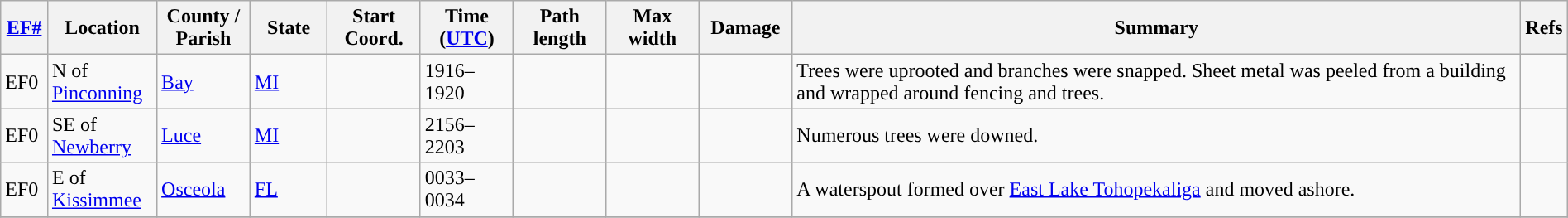<table class="wikitable sortable" style="width:100%;">
<tr>
<th scope="col" width="3%" align="center"><a href='#'>EF#</a></th>
<th scope="col" width="7%" align="center" class="unsortable">Location</th>
<th scope="col" width="6%" align="center" class="unsortable">County / Parish</th>
<th scope="col" width="5%" align="center">State</th>
<th scope="col" width="6%" align="center">Start Coord.</th>
<th scope="col" width="6%" align="center">Time (<a href='#'>UTC</a>)</th>
<th scope="col" width="6%" align="center">Path length</th>
<th scope="col" width="6%" align="center">Max width</th>
<th scope="col" width="6%" align="center">Damage</th>
<th scope="col" width="48%" class="unsortable" align="center">Summary</th>
<th scope="col" width="48%" class="unsortable" align="center">Refs</th>
</tr>
<tr>
<td>EF0</td>
<td>N of <a href='#'>Pinconning</a></td>
<td><a href='#'>Bay</a></td>
<td><a href='#'>MI</a></td>
<td></td>
<td>1916–1920</td>
<td></td>
<td></td>
<td></td>
<td>Trees were uprooted and branches were snapped. Sheet metal was peeled from a building and wrapped around fencing and trees.</td>
<td></td>
</tr>
<tr>
<td>EF0</td>
<td>SE of <a href='#'>Newberry</a></td>
<td><a href='#'>Luce</a></td>
<td><a href='#'>MI</a></td>
<td></td>
<td>2156–2203</td>
<td></td>
<td></td>
<td></td>
<td>Numerous trees were downed.</td>
<td></td>
</tr>
<tr>
<td>EF0</td>
<td>E of <a href='#'>Kissimmee</a></td>
<td><a href='#'>Osceola</a></td>
<td><a href='#'>FL</a></td>
<td></td>
<td>0033–0034</td>
<td></td>
<td></td>
<td></td>
<td>A waterspout formed over <a href='#'>East Lake Tohopekaliga</a> and moved ashore.</td>
<td></td>
</tr>
<tr>
</tr>
</table>
